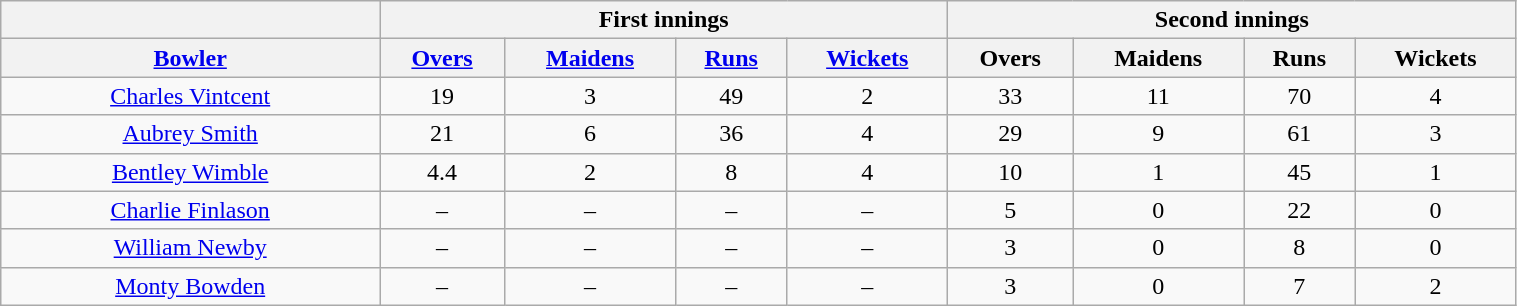<table cellpadding="1" style="border:gray solid 1px; text-align:center; width:80%;" class="wikitable">
<tr>
<th></th>
<th colspan="4" style="width:37.5%;">First innings</th>
<th colspan="4" style="width:37.5%;">Second innings</th>
</tr>
<tr>
<th style="width:25%;"><a href='#'>Bowler</a></th>
<th><a href='#'>Overs</a></th>
<th><a href='#'>Maidens</a></th>
<th><a href='#'>Runs</a></th>
<th><a href='#'>Wickets</a></th>
<th>Overs</th>
<th>Maidens</th>
<th>Runs</th>
<th>Wickets</th>
</tr>
<tr>
<td><a href='#'>Charles Vintcent</a></td>
<td>19</td>
<td>3</td>
<td>49</td>
<td>2</td>
<td>33</td>
<td>11</td>
<td>70</td>
<td>4</td>
</tr>
<tr>
<td><a href='#'>Aubrey Smith</a></td>
<td>21</td>
<td>6</td>
<td>36</td>
<td>4</td>
<td>29</td>
<td>9</td>
<td>61</td>
<td>3</td>
</tr>
<tr>
<td><a href='#'>Bentley Wimble</a></td>
<td>4.4</td>
<td>2</td>
<td>8</td>
<td>4</td>
<td>10</td>
<td>1</td>
<td>45</td>
<td>1</td>
</tr>
<tr>
<td><a href='#'>Charlie Finlason</a></td>
<td>–</td>
<td>–</td>
<td>–</td>
<td>–</td>
<td>5</td>
<td>0</td>
<td>22</td>
<td>0</td>
</tr>
<tr>
<td><a href='#'>William Newby</a></td>
<td>–</td>
<td>–</td>
<td>–</td>
<td>–</td>
<td>3</td>
<td>0</td>
<td>8</td>
<td>0</td>
</tr>
<tr>
<td><a href='#'>Monty Bowden</a></td>
<td>–</td>
<td>–</td>
<td>–</td>
<td>–</td>
<td>3</td>
<td>0</td>
<td>7</td>
<td>2</td>
</tr>
</table>
